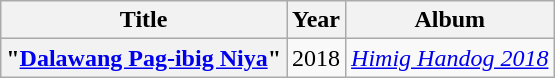<table class="wikitable plainrowheaders">
<tr>
<th>Title</th>
<th>Year</th>
<th>Album</th>
</tr>
<tr>
<th>"<a href='#'>Dalawang Pag-ibig Niya</a>"<br></th>
<td>2018</td>
<td><em><a href='#'>Himig Handog 2018</a></em></td>
</tr>
</table>
